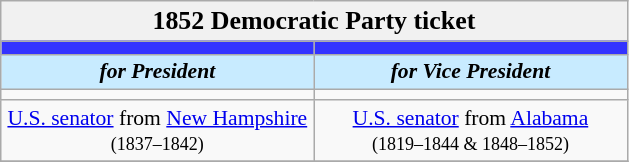<table class="wikitable" style="font-size:90%; text-align:center;">
<tr>
<td style="background:#f1f1f1;" colspan="30"><big><strong>1852 Democratic Party ticket</strong></big></td>
</tr>
<tr>
<th style="width:3em; font-size:135%; background:#3333FF; width:200px;"><a href='#'></a></th>
<th style="width:3em; font-size:135%; background:#3333FF; width:200px;"><a href='#'></a></th>
</tr>
<tr>
<td style="width:3em; font-size:100%; color:#000; background:#C8EBFF; width:200px;"><strong><em>for President</em></strong></td>
<td style="width:3em; font-size:100%; color:#000; background:#C8EBFF; width:200px;"><strong><em>for Vice President</em></strong></td>
</tr>
<tr>
<td></td>
<td></td>
</tr>
<tr>
<td><a href='#'>U.S. senator</a> from <a href='#'>New Hampshire</a><br><small>(1837–1842)</small></td>
<td><a href='#'>U.S. senator</a> from <a href='#'>Alabama</a><br><small>(1819–1844 & 1848–1852)</small></td>
</tr>
<tr>
</tr>
</table>
